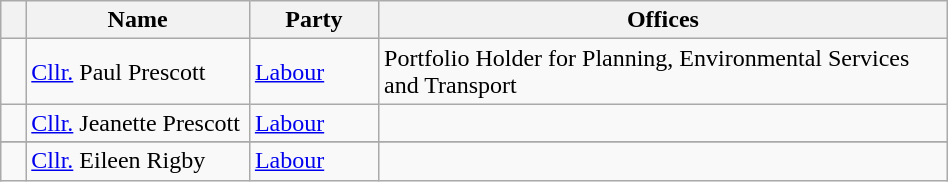<table class="sortable wikitable" style="text-align:left;  width:50%;">
<tr valign=bottom>
<th width="8px" class="unsortable"></th>
<th width="130px">Name</th>
<th width="72px">Party</th>
<th width="342px">Offices</th>
</tr>
<tr>
<td></td>
<td><a href='#'>Cllr.</a> Paul Prescott</td>
<td><a href='#'>Labour</a></td>
<td>Portfolio Holder for Planning, Environmental Services and Transport</td>
</tr>
<tr>
<td></td>
<td><a href='#'>Cllr.</a> Jeanette Prescott</td>
<td><a href='#'>Labour</a></td>
<td></td>
</tr>
<tr>
</tr>
<tr>
<td></td>
<td><a href='#'>Cllr.</a> Eileen Rigby</td>
<td><a href='#'>Labour</a></td>
<td></td>
</tr>
</table>
